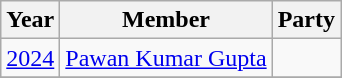<table class="wikitable sortable">
<tr>
<th>Year</th>
<th>Member</th>
<th colspan=2>Party</th>
</tr>
<tr>
<td><a href='#'>2024</a></td>
<td><a href='#'>Pawan Kumar Gupta</a></td>
<td></td>
</tr>
<tr>
</tr>
</table>
